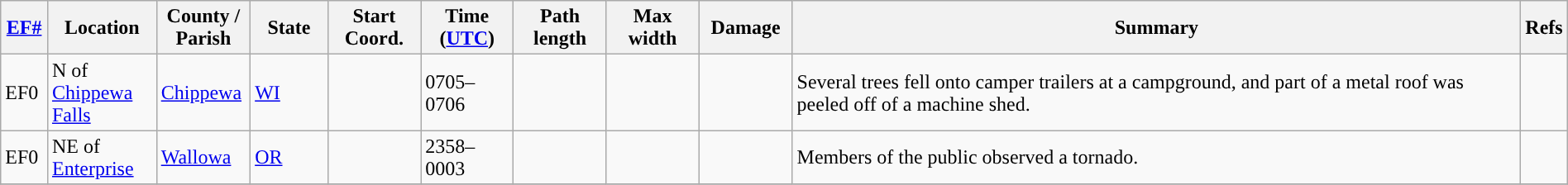<table class="wikitable sortable" style="width:100%;">
<tr>
<th scope="col" width="3%" align="center"><a href='#'>EF#</a></th>
<th scope="col" width="7%" align="center" class="unsortable">Location</th>
<th scope="col" width="6%" align="center" class="unsortable">County / Parish</th>
<th scope="col" width="5%" align="center">State</th>
<th scope="col" width="6%" align="center">Start Coord.</th>
<th scope="col" width="6%" align="center">Time (<a href='#'>UTC</a>)</th>
<th scope="col" width="6%" align="center">Path length</th>
<th scope="col" width="6%" align="center">Max width</th>
<th scope="col" width="6%" align="center">Damage</th>
<th scope="col" width="48%" class="unsortable" align="center">Summary</th>
<th scope="col" width="48%" class="unsortable" align="center">Refs</th>
</tr>
<tr>
<td>EF0</td>
<td>N of <a href='#'>Chippewa Falls</a></td>
<td><a href='#'>Chippewa</a></td>
<td><a href='#'>WI</a></td>
<td></td>
<td>0705–0706</td>
<td></td>
<td></td>
<td></td>
<td>Several trees fell onto camper trailers at a campground, and part of a metal roof was peeled off of a machine shed.</td>
<td></td>
</tr>
<tr>
<td>EF0</td>
<td>NE of <a href='#'>Enterprise</a></td>
<td><a href='#'>Wallowa</a></td>
<td><a href='#'>OR</a></td>
<td></td>
<td>2358–0003</td>
<td></td>
<td></td>
<td></td>
<td>Members of the public observed a tornado.</td>
<td></td>
</tr>
<tr>
</tr>
</table>
